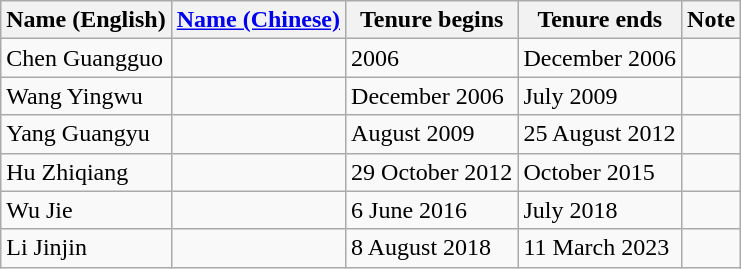<table class="wikitable">
<tr>
<th>Name (English)</th>
<th><a href='#'>Name (Chinese)</a></th>
<th>Tenure begins</th>
<th>Tenure ends</th>
<th>Note</th>
</tr>
<tr>
<td>Chen Guangguo</td>
<td></td>
<td>2006</td>
<td>December 2006</td>
<td></td>
</tr>
<tr>
<td>Wang Yingwu</td>
<td></td>
<td>December 2006</td>
<td>July 2009</td>
<td></td>
</tr>
<tr>
<td>Yang Guangyu</td>
<td></td>
<td>August 2009</td>
<td>25 August 2012</td>
<td></td>
</tr>
<tr>
<td>Hu Zhiqiang</td>
<td></td>
<td>29 October 2012</td>
<td>October 2015</td>
<td></td>
</tr>
<tr>
<td>Wu Jie</td>
<td></td>
<td>6 June 2016</td>
<td>July 2018</td>
<td></td>
</tr>
<tr>
<td>Li Jinjin</td>
<td></td>
<td>8 August 2018</td>
<td>11 March 2023</td>
<td></td>
</tr>
</table>
